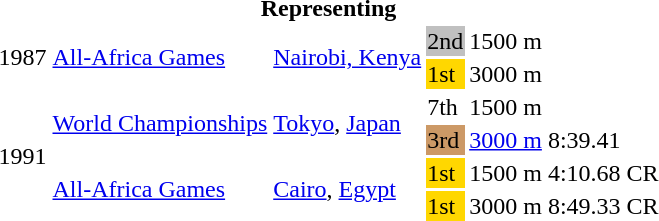<table>
<tr>
<th colspan="6">Representing </th>
</tr>
<tr>
<td rowspan=2>1987</td>
<td rowspan=2><a href='#'>All-Africa Games</a></td>
<td rowspan=2><a href='#'>Nairobi, Kenya</a></td>
<td bgcolor="silver">2nd</td>
<td>1500 m</td>
<td></td>
</tr>
<tr>
<td bgcolor="gold">1st</td>
<td>3000 m</td>
<td></td>
</tr>
<tr>
<td rowspan=4>1991</td>
<td rowspan=2><a href='#'>World Championships</a></td>
<td rowspan=2><a href='#'>Tokyo</a>, <a href='#'>Japan</a></td>
<td>7th</td>
<td>1500 m</td>
<td></td>
</tr>
<tr>
<td bgcolor="cc9966">3rd</td>
<td><a href='#'>3000 m</a></td>
<td>8:39.41</td>
</tr>
<tr>
<td rowspan=2><a href='#'>All-Africa Games</a></td>
<td rowspan=2><a href='#'>Cairo</a>, <a href='#'>Egypt</a></td>
<td bgcolor="gold">1st</td>
<td>1500 m</td>
<td>4:10.68 CR</td>
</tr>
<tr>
<td bgcolor="gold">1st</td>
<td>3000 m</td>
<td>8:49.33 CR</td>
</tr>
</table>
